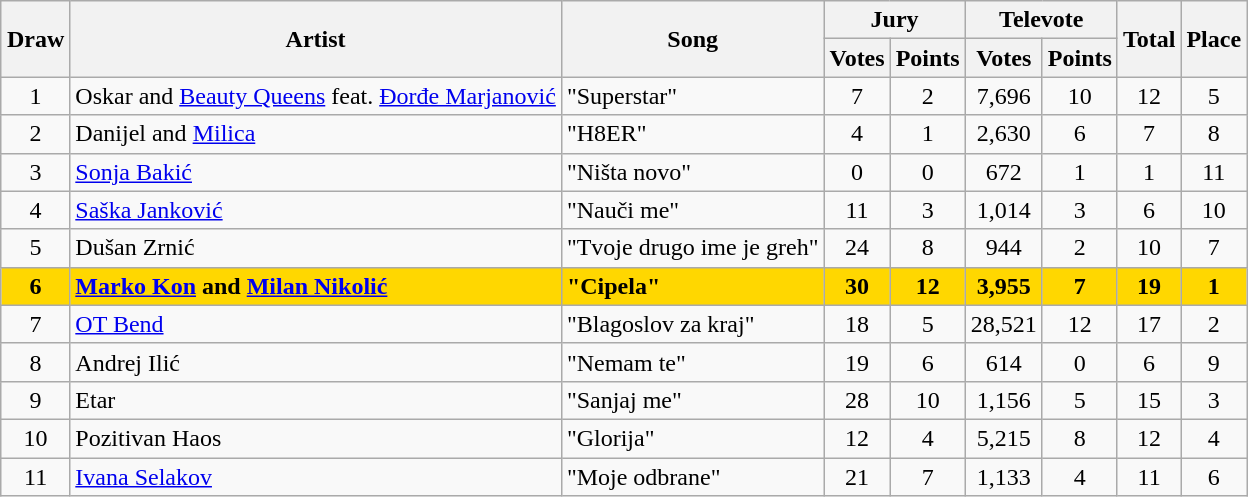<table class="sortable wikitable" style="margin: 1em auto 1em auto; text-align:center">
<tr>
<th rowspan="2">Draw</th>
<th rowspan="2">Artist</th>
<th rowspan="2">Song</th>
<th colspan="2">Jury</th>
<th colspan="2">Televote</th>
<th rowspan="2">Total</th>
<th rowspan="2">Place</th>
</tr>
<tr>
<th>Votes</th>
<th>Points</th>
<th>Votes</th>
<th>Points</th>
</tr>
<tr>
<td>1</td>
<td align="left">Oskar and <a href='#'>Beauty Queens</a> feat. <a href='#'>Đorđe Marjanović</a></td>
<td align="left">"Superstar"</td>
<td>7</td>
<td>2</td>
<td>7,696</td>
<td>10</td>
<td>12</td>
<td>5</td>
</tr>
<tr>
<td>2</td>
<td align="left">Danijel and <a href='#'>Milica</a></td>
<td align="left">"H8ER"</td>
<td>4</td>
<td>1</td>
<td>2,630</td>
<td>6</td>
<td>7</td>
<td>8</td>
</tr>
<tr>
<td>3</td>
<td align="left"><a href='#'>Sonja Bakić</a></td>
<td align="left">"Ništa novo"</td>
<td>0</td>
<td>0</td>
<td>672</td>
<td>1</td>
<td>1</td>
<td>11</td>
</tr>
<tr>
<td>4</td>
<td align="left"><a href='#'>Saška Janković</a></td>
<td align="left">"Nauči me"</td>
<td>11</td>
<td>3</td>
<td>1,014</td>
<td>3</td>
<td>6</td>
<td>10</td>
</tr>
<tr>
<td>5</td>
<td align="left">Dušan Zrnić</td>
<td align="left">"Tvoje drugo ime je greh"</td>
<td>24</td>
<td>8</td>
<td>944</td>
<td>2</td>
<td>10</td>
<td>7</td>
</tr>
<tr style="font-weight:bold; background:gold;">
<td>6</td>
<td align="left"><a href='#'>Marko Kon</a> and <a href='#'>Milan Nikolić</a></td>
<td align="left">"Cipela"</td>
<td>30</td>
<td>12</td>
<td>3,955</td>
<td>7</td>
<td>19</td>
<td>1</td>
</tr>
<tr>
<td>7</td>
<td align="left"><a href='#'>OT Bend</a></td>
<td align="left">"Blagoslov za kraj"</td>
<td>18</td>
<td>5</td>
<td>28,521</td>
<td>12</td>
<td>17</td>
<td>2</td>
</tr>
<tr>
<td>8</td>
<td align="left">Andrej Ilić</td>
<td align="left">"Nemam te"</td>
<td>19</td>
<td>6</td>
<td>614</td>
<td>0</td>
<td>6</td>
<td>9</td>
</tr>
<tr>
<td>9</td>
<td align="left">Etar</td>
<td align="left">"Sanjaj me"</td>
<td>28</td>
<td>10</td>
<td>1,156</td>
<td>5</td>
<td>15</td>
<td>3</td>
</tr>
<tr>
<td>10</td>
<td align="left">Pozitivan Haos</td>
<td align="left">"Glorija"</td>
<td>12</td>
<td>4</td>
<td>5,215</td>
<td>8</td>
<td>12</td>
<td>4</td>
</tr>
<tr>
<td>11</td>
<td align="left"><a href='#'>Ivana Selakov</a></td>
<td align="left">"Moje odbrane"</td>
<td>21</td>
<td>7</td>
<td>1,133</td>
<td>4</td>
<td>11</td>
<td>6</td>
</tr>
</table>
